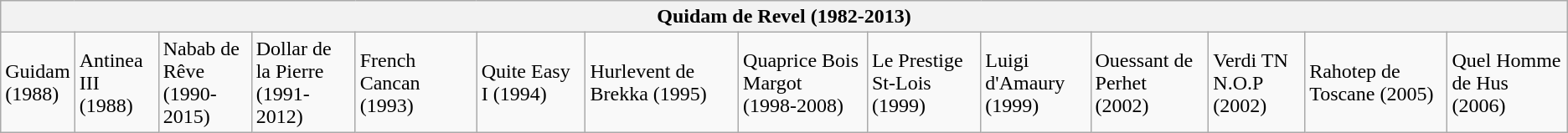<table class="wikitable">
<tr>
<th colspan="14">Quidam de Revel (1982-2013)</th>
</tr>
<tr>
<td>Guidam<br>(1988)</td>
<td>Antinea III<br>(1988)</td>
<td>Nabab de Rêve<br>(1990-2015)</td>
<td>Dollar de la Pierre<br>(1991-2012)</td>
<td>French Cancan (1993)</td>
<td>Quite Easy I (1994)</td>
<td>Hurlevent de Brekka (1995)</td>
<td>Quaprice  Bois Margot<br>(1998-2008)</td>
<td>Le Prestige St-Lois<br>(1999)</td>
<td>Luigi d'Amaury<br>(1999)</td>
<td>Ouessant de Perhet<br>(2002)</td>
<td>Verdi TN N.O.P<br>(2002)</td>
<td>Rahotep de Toscane (2005)</td>
<td>Quel Homme de Hus<br>(2006)</td>
</tr>
</table>
